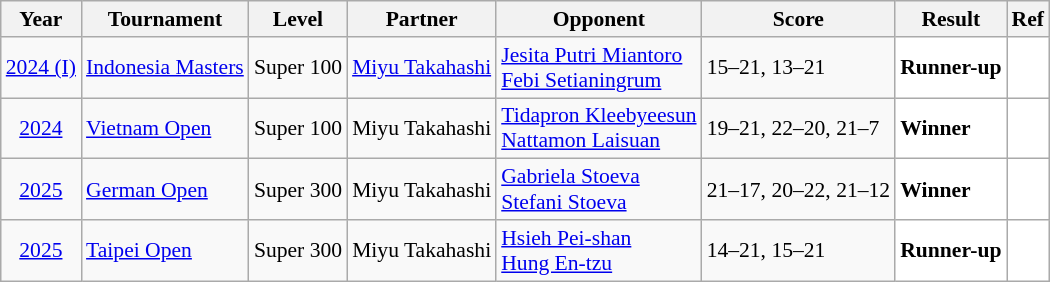<table class="sortable wikitable" style="font-size: 90%;">
<tr>
<th>Year</th>
<th>Tournament</th>
<th>Level</th>
<th>Partner</th>
<th>Opponent</th>
<th>Score</th>
<th>Result</th>
<th>Ref</th>
</tr>
<tr>
<td align="center"><a href='#'>2024 (I)</a></td>
<td align="left"><a href='#'>Indonesia Masters</a></td>
<td align="left">Super 100</td>
<td align="left"> <a href='#'>Miyu Takahashi</a></td>
<td align="left"> <a href='#'>Jesita Putri Miantoro</a><br> <a href='#'>Febi Setianingrum</a></td>
<td align="left">15–21, 13–21</td>
<td style="text-align:left; background:white"> <strong>Runner-up</strong></td>
<td style="text-align:center; background:white"></td>
</tr>
<tr>
<td align="center"><a href='#'>2024</a></td>
<td align="left"><a href='#'>Vietnam Open</a></td>
<td align="left">Super 100</td>
<td align="left"> Miyu Takahashi</td>
<td align="left"> <a href='#'>Tidapron Kleebyeesun</a><br> <a href='#'>Nattamon Laisuan</a></td>
<td align="left">19–21, 22–20, 21–7</td>
<td style="text-align:left; background:white"> <strong>Winner</strong></td>
<td style="text-align:center; background:white"></td>
</tr>
<tr>
<td align="center"><a href='#'>2025</a></td>
<td align="left"><a href='#'>German Open</a></td>
<td align="left">Super 300</td>
<td align="left"> Miyu Takahashi</td>
<td align="left"> <a href='#'>Gabriela Stoeva</a><br> <a href='#'>Stefani Stoeva</a></td>
<td align="left">21–17, 20–22, 21–12</td>
<td style="text-align:left; background:white"> <strong>Winner</strong></td>
<td style="text-align:center; background:white"></td>
</tr>
<tr>
<td align="center"><a href='#'>2025</a></td>
<td align="left"><a href='#'>Taipei Open</a></td>
<td align="left">Super 300</td>
<td align="left"> Miyu Takahashi</td>
<td align="left"> <a href='#'>Hsieh Pei-shan</a><br> <a href='#'>Hung En-tzu</a></td>
<td align="left">14–21, 15–21</td>
<td style="text-align:left; background:white"> <strong>Runner-up</strong></td>
<td style="text-align:center; background:white"></td>
</tr>
</table>
